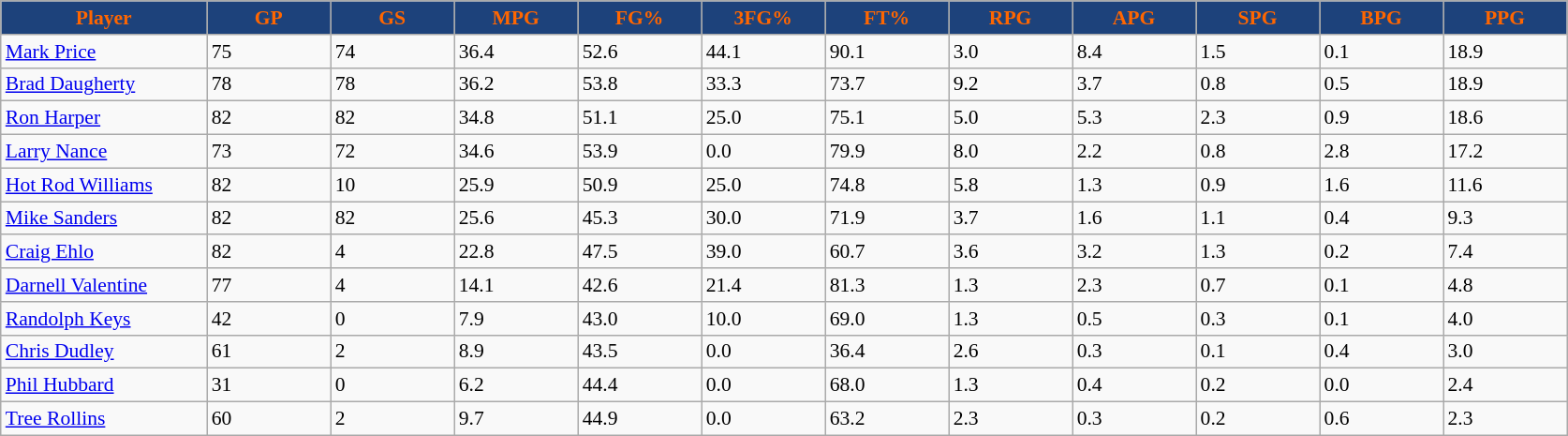<table class="wikitable sortable" style="font-size: 90%">
<tr>
<th style="background:#1d427b; color:#f60" width="10%">Player</th>
<th style="background:#1d427b; color:#f60" width="6%">GP</th>
<th style="background:#1d427b; color:#f60" width="6%">GS</th>
<th style="background:#1d427b; color:#f60" width="6%">MPG</th>
<th style="background:#1d427b; color:#f60" width="6%">FG%</th>
<th style="background:#1d427b; color:#f60" width="6%">3FG%</th>
<th style="background:#1d427b; color:#f60" width="6%">FT%</th>
<th style="background:#1d427b; color:#f60" width="6%">RPG</th>
<th style="background:#1d427b; color:#f60" width="6%">APG</th>
<th style="background:#1d427b; color:#f60" width="6%">SPG</th>
<th style="background:#1d427b; color:#f60" width="6%">BPG</th>
<th style="background:#1d427b; color:#f60" width="6%">PPG</th>
</tr>
<tr>
<td><a href='#'>Mark Price</a></td>
<td>75</td>
<td>74</td>
<td>36.4</td>
<td>52.6</td>
<td>44.1</td>
<td>90.1</td>
<td>3.0</td>
<td>8.4</td>
<td>1.5</td>
<td>0.1</td>
<td>18.9</td>
</tr>
<tr>
<td><a href='#'>Brad Daugherty</a></td>
<td>78</td>
<td>78</td>
<td>36.2</td>
<td>53.8</td>
<td>33.3</td>
<td>73.7</td>
<td>9.2</td>
<td>3.7</td>
<td>0.8</td>
<td>0.5</td>
<td>18.9</td>
</tr>
<tr>
<td><a href='#'>Ron Harper</a></td>
<td>82</td>
<td>82</td>
<td>34.8</td>
<td>51.1</td>
<td>25.0</td>
<td>75.1</td>
<td>5.0</td>
<td>5.3</td>
<td>2.3</td>
<td>0.9</td>
<td>18.6</td>
</tr>
<tr>
<td><a href='#'>Larry Nance</a></td>
<td>73</td>
<td>72</td>
<td>34.6</td>
<td>53.9</td>
<td>0.0</td>
<td>79.9</td>
<td>8.0</td>
<td>2.2</td>
<td>0.8</td>
<td>2.8</td>
<td>17.2</td>
</tr>
<tr>
<td><a href='#'>Hot Rod Williams</a></td>
<td>82</td>
<td>10</td>
<td>25.9</td>
<td>50.9</td>
<td>25.0</td>
<td>74.8</td>
<td>5.8</td>
<td>1.3</td>
<td>0.9</td>
<td>1.6</td>
<td>11.6</td>
</tr>
<tr>
<td><a href='#'>Mike Sanders</a></td>
<td>82</td>
<td>82</td>
<td>25.6</td>
<td>45.3</td>
<td>30.0</td>
<td>71.9</td>
<td>3.7</td>
<td>1.6</td>
<td>1.1</td>
<td>0.4</td>
<td>9.3</td>
</tr>
<tr>
<td><a href='#'>Craig Ehlo</a></td>
<td>82</td>
<td>4</td>
<td>22.8</td>
<td>47.5</td>
<td>39.0</td>
<td>60.7</td>
<td>3.6</td>
<td>3.2</td>
<td>1.3</td>
<td>0.2</td>
<td>7.4</td>
</tr>
<tr>
<td><a href='#'>Darnell Valentine</a></td>
<td>77</td>
<td>4</td>
<td>14.1</td>
<td>42.6</td>
<td>21.4</td>
<td>81.3</td>
<td>1.3</td>
<td>2.3</td>
<td>0.7</td>
<td>0.1</td>
<td>4.8</td>
</tr>
<tr>
<td><a href='#'>Randolph Keys</a></td>
<td>42</td>
<td>0</td>
<td>7.9</td>
<td>43.0</td>
<td>10.0</td>
<td>69.0</td>
<td>1.3</td>
<td>0.5</td>
<td>0.3</td>
<td>0.1</td>
<td>4.0</td>
</tr>
<tr>
<td><a href='#'>Chris Dudley</a></td>
<td>61</td>
<td>2</td>
<td>8.9</td>
<td>43.5</td>
<td>0.0</td>
<td>36.4</td>
<td>2.6</td>
<td>0.3</td>
<td>0.1</td>
<td>0.4</td>
<td>3.0</td>
</tr>
<tr>
<td><a href='#'>Phil Hubbard</a></td>
<td>31</td>
<td>0</td>
<td>6.2</td>
<td>44.4</td>
<td>0.0</td>
<td>68.0</td>
<td>1.3</td>
<td>0.4</td>
<td>0.2</td>
<td>0.0</td>
<td>2.4</td>
</tr>
<tr>
<td><a href='#'>Tree Rollins</a></td>
<td>60</td>
<td>2</td>
<td>9.7</td>
<td>44.9</td>
<td>0.0</td>
<td>63.2</td>
<td>2.3</td>
<td>0.3</td>
<td>0.2</td>
<td>0.6</td>
<td>2.3</td>
</tr>
</table>
